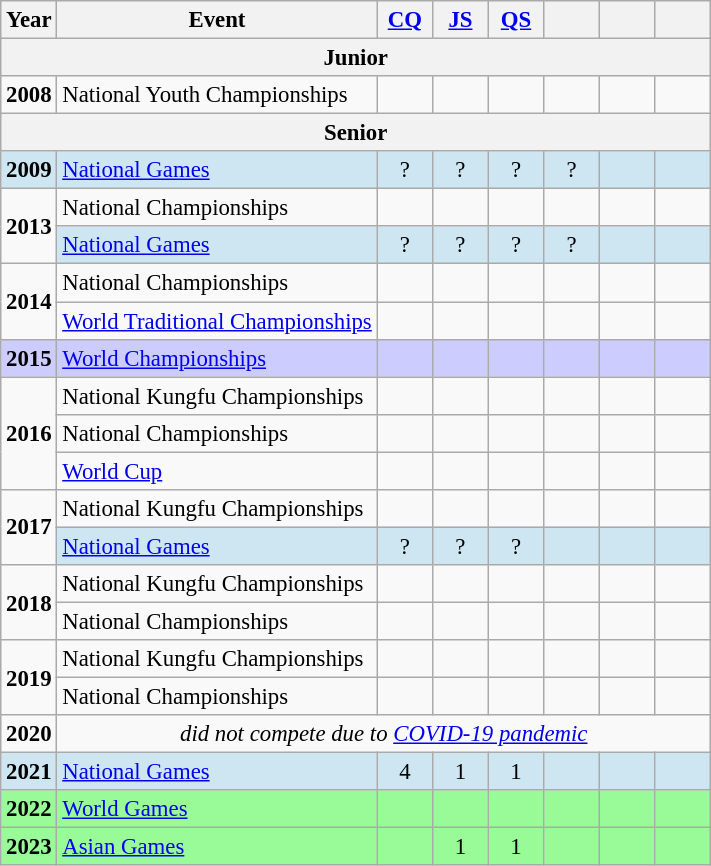<table class="wikitable" style="text-align:center; font-size:95%;">
<tr>
<th align="center">Year</th>
<th align="center">Event</th>
<th style="width:30px;"><a href='#'>CQ</a></th>
<th style="width:30px;"><a href='#'>JS</a></th>
<th style="width:30px;"><a href='#'>QS</a></th>
<th style="width:30px;"></th>
<th style="width:30px;"></th>
<th style="width:30px;"></th>
</tr>
<tr>
<th colspan="8"><strong>Junior</strong></th>
</tr>
<tr>
<td><strong>2008</strong></td>
<td align="left">National Youth Championships</td>
<td></td>
<td></td>
<td></td>
<td></td>
<td></td>
<td></td>
</tr>
<tr>
<th colspan="8"><strong>Senior</strong></th>
</tr>
<tr style="background:#CEE6F2;">
<td><strong>2009</strong></td>
<td align="left"><a href='#'>National Games</a></td>
<td>?</td>
<td>?</td>
<td>?</td>
<td>?</td>
<td></td>
<td></td>
</tr>
<tr>
<td rowspan="2"><strong>2013</strong></td>
<td align="left">National Championships</td>
<td></td>
<td></td>
<td></td>
<td></td>
<td></td>
<td></td>
</tr>
<tr style="background:#CEE6F2">
<td align="left"><a href='#'>National Games</a></td>
<td>?</td>
<td>?</td>
<td>?</td>
<td>?</td>
<td></td>
<td></td>
</tr>
<tr>
<td rowspan="2"><strong>2014</strong></td>
<td align="left">National Championships</td>
<td></td>
<td></td>
<td></td>
<td></td>
<td></td>
<td></td>
</tr>
<tr>
<td align="left"><a href='#'>World Traditional Championships</a></td>
<td></td>
<td></td>
<td></td>
<td></td>
<td></td>
<td></td>
</tr>
<tr style="background:#ccf">
<td><strong>2015</strong></td>
<td align="left"><a href='#'>World Championships</a></td>
<td></td>
<td></td>
<td></td>
<td></td>
<td></td>
<td></td>
</tr>
<tr>
<td rowspan="3"><strong>2016</strong></td>
<td align="left">National Kungfu Championships</td>
<td></td>
<td></td>
<td></td>
<td></td>
<td></td>
<td></td>
</tr>
<tr>
<td align="left">National Championships</td>
<td></td>
<td></td>
<td></td>
<td></td>
<td></td>
<td></td>
</tr>
<tr>
<td align="left"><a href='#'>World Cup</a></td>
<td></td>
<td></td>
<td></td>
<td></td>
<td></td>
<td></td>
</tr>
<tr>
<td rowspan="2"><strong>2017</strong></td>
<td align="left">National Kungfu Championships</td>
<td></td>
<td></td>
<td></td>
<td></td>
<td></td>
<td></td>
</tr>
<tr style="background:#CEE6F2">
<td align="left"><a href='#'>National Games</a></td>
<td>?</td>
<td>?</td>
<td>?</td>
<td></td>
<td></td>
<td></td>
</tr>
<tr>
<td rowspan="2"><strong>2018</strong></td>
<td align="left">National Kungfu Championships</td>
<td></td>
<td></td>
<td></td>
<td></td>
<td></td>
<td></td>
</tr>
<tr>
<td align="left">National Championships</td>
<td></td>
<td></td>
<td></td>
<td></td>
<td></td>
<td></td>
</tr>
<tr>
<td rowspan="2"><strong>2019</strong></td>
<td align="left">National Kungfu Championships</td>
<td></td>
<td></td>
<td></td>
<td></td>
<td></td>
<td></td>
</tr>
<tr>
<td align="left">National Championships</td>
<td></td>
<td></td>
<td></td>
<td></td>
<td></td>
<td></td>
</tr>
<tr>
<td><strong>2020</strong></td>
<td colspan="7"><em>did not compete due to <a href='#'>COVID-19 pandemic</a></em></td>
</tr>
<tr style="background:#CEE6F2">
<td><strong>2021</strong></td>
<td align="left"><a href='#'>National Games</a></td>
<td>4</td>
<td>1</td>
<td>1</td>
<td></td>
<td></td>
<td></td>
</tr>
<tr style="background:#98fb98">
<td><strong>2022</strong></td>
<td align="left"><a href='#'>World Games</a></td>
<td></td>
<td></td>
<td></td>
<td></td>
<td></td>
<td></td>
</tr>
<tr style="background:#98fb98">
<td><strong>2023</strong></td>
<td align="left"><a href='#'>Asian Games</a></td>
<td></td>
<td>1</td>
<td>1</td>
<td></td>
<td></td>
<td></td>
</tr>
</table>
